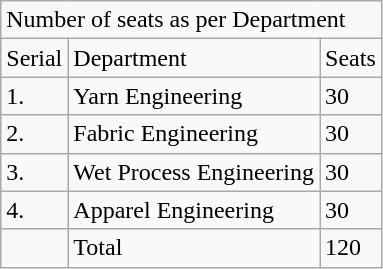<table class="wikitable">
<tr>
<td colspan="3">Number of seats as per Department</td>
</tr>
<tr>
<td>Serial</td>
<td>Department</td>
<td>Seats</td>
</tr>
<tr>
<td>1.</td>
<td>Yarn  Engineering</td>
<td>30</td>
</tr>
<tr>
<td>2.</td>
<td>Fabric  Engineering</td>
<td>30</td>
</tr>
<tr>
<td>3.</td>
<td>Wet  Process Engineering</td>
<td>30</td>
</tr>
<tr>
<td>4.</td>
<td>Apparel  Engineering</td>
<td>30</td>
</tr>
<tr>
<td></td>
<td>Total</td>
<td>120</td>
</tr>
</table>
